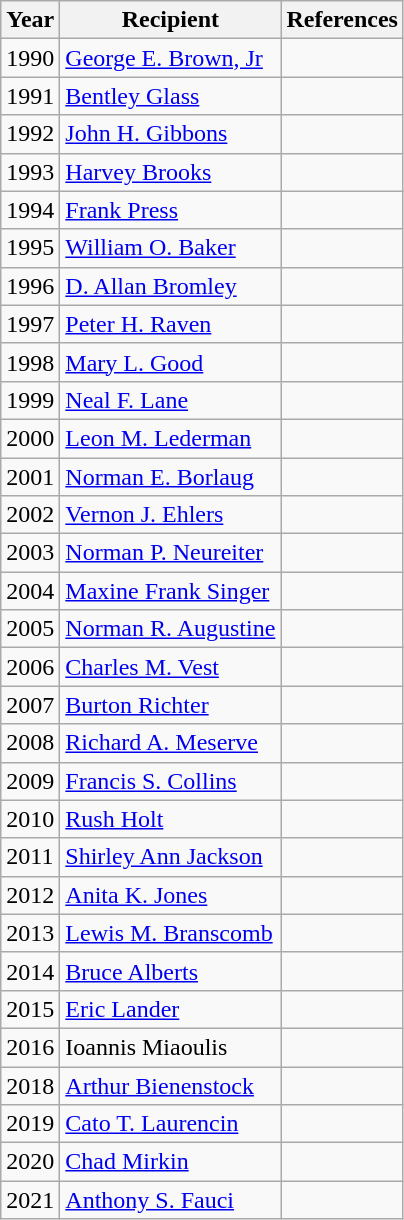<table class="wikitable">
<tr ---->
<th>Year</th>
<th>Recipient</th>
<th>References</th>
</tr>
<tr ---->
<td>1990</td>
<td><a href='#'>George E. Brown, Jr</a></td>
<td></td>
</tr>
<tr ---->
<td>1991</td>
<td><a href='#'>Bentley Glass</a></td>
<td></td>
</tr>
<tr ---->
<td>1992</td>
<td><a href='#'>John H. Gibbons</a></td>
<td></td>
</tr>
<tr ---->
<td>1993</td>
<td><a href='#'>Harvey Brooks</a></td>
<td></td>
</tr>
<tr ---->
<td>1994</td>
<td><a href='#'>Frank Press</a></td>
<td></td>
</tr>
<tr ---->
<td>1995</td>
<td><a href='#'>William O. Baker</a></td>
<td></td>
</tr>
<tr ---->
<td>1996</td>
<td><a href='#'>D. Allan Bromley</a></td>
<td></td>
</tr>
<tr ---->
<td>1997</td>
<td><a href='#'>Peter H. Raven</a></td>
<td></td>
</tr>
<tr ---->
<td>1998</td>
<td><a href='#'>Mary L. Good</a></td>
<td></td>
</tr>
<tr ---->
<td>1999</td>
<td><a href='#'>Neal F. Lane</a></td>
<td></td>
</tr>
<tr ---->
<td>2000</td>
<td><a href='#'>Leon M. Lederman</a></td>
<td></td>
</tr>
<tr ---->
<td>2001</td>
<td><a href='#'>Norman E. Borlaug</a></td>
<td></td>
</tr>
<tr ---->
<td>2002</td>
<td><a href='#'>Vernon J. Ehlers</a></td>
<td></td>
</tr>
<tr ---->
<td>2003</td>
<td><a href='#'>Norman P. Neureiter</a></td>
<td></td>
</tr>
<tr ---->
<td>2004</td>
<td><a href='#'>Maxine Frank Singer</a></td>
<td></td>
</tr>
<tr ---->
<td>2005</td>
<td><a href='#'>Norman R. Augustine</a></td>
<td></td>
</tr>
<tr ---->
<td>2006</td>
<td><a href='#'>Charles M. Vest</a></td>
<td></td>
</tr>
<tr ---->
<td>2007</td>
<td><a href='#'>Burton Richter</a></td>
<td></td>
</tr>
<tr ---->
<td>2008</td>
<td><a href='#'>Richard A. Meserve</a></td>
<td></td>
</tr>
<tr ---->
<td>2009</td>
<td><a href='#'>Francis S. Collins</a></td>
<td></td>
</tr>
<tr ---->
<td>2010</td>
<td><a href='#'>Rush Holt</a></td>
<td></td>
</tr>
<tr ---->
<td>2011</td>
<td><a href='#'>Shirley Ann Jackson</a></td>
<td></td>
</tr>
<tr ---->
<td>2012</td>
<td><a href='#'>Anita K. Jones</a></td>
<td></td>
</tr>
<tr ---->
<td>2013</td>
<td><a href='#'>Lewis M. Branscomb</a></td>
<td></td>
</tr>
<tr ---->
<td>2014</td>
<td><a href='#'>Bruce Alberts</a></td>
<td></td>
</tr>
<tr ---->
<td>2015</td>
<td><a href='#'>Eric Lander</a></td>
<td></td>
</tr>
<tr ---->
<td>2016</td>
<td>Ioannis Miaoulis</td>
<td></td>
</tr>
<tr ---->
<td>2018</td>
<td><a href='#'>Arthur Bienenstock</a></td>
<td></td>
</tr>
<tr ---->
<td>2019</td>
<td><a href='#'>Cato T. Laurencin</a></td>
<td></td>
</tr>
<tr ---->
<td>2020</td>
<td><a href='#'>Chad Mirkin</a></td>
<td></td>
</tr>
<tr ---->
<td>2021</td>
<td><a href='#'>Anthony S. Fauci</a></td>
</tr>
</table>
